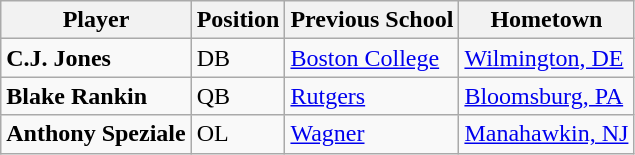<table class="wikitable">
<tr>
<th>Player</th>
<th>Position</th>
<th>Previous School</th>
<th>Hometown</th>
</tr>
<tr>
<td><strong>C.J. Jones</strong></td>
<td>DB</td>
<td><a href='#'>Boston College</a></td>
<td><a href='#'>Wilmington, DE</a></td>
</tr>
<tr>
<td><strong>Blake Rankin</strong></td>
<td>QB</td>
<td><a href='#'>Rutgers</a></td>
<td><a href='#'>Bloomsburg, PA</a></td>
</tr>
<tr>
<td><strong>Anthony Speziale</strong></td>
<td>OL</td>
<td><a href='#'>Wagner</a></td>
<td><a href='#'>Manahawkin, NJ</a></td>
</tr>
</table>
